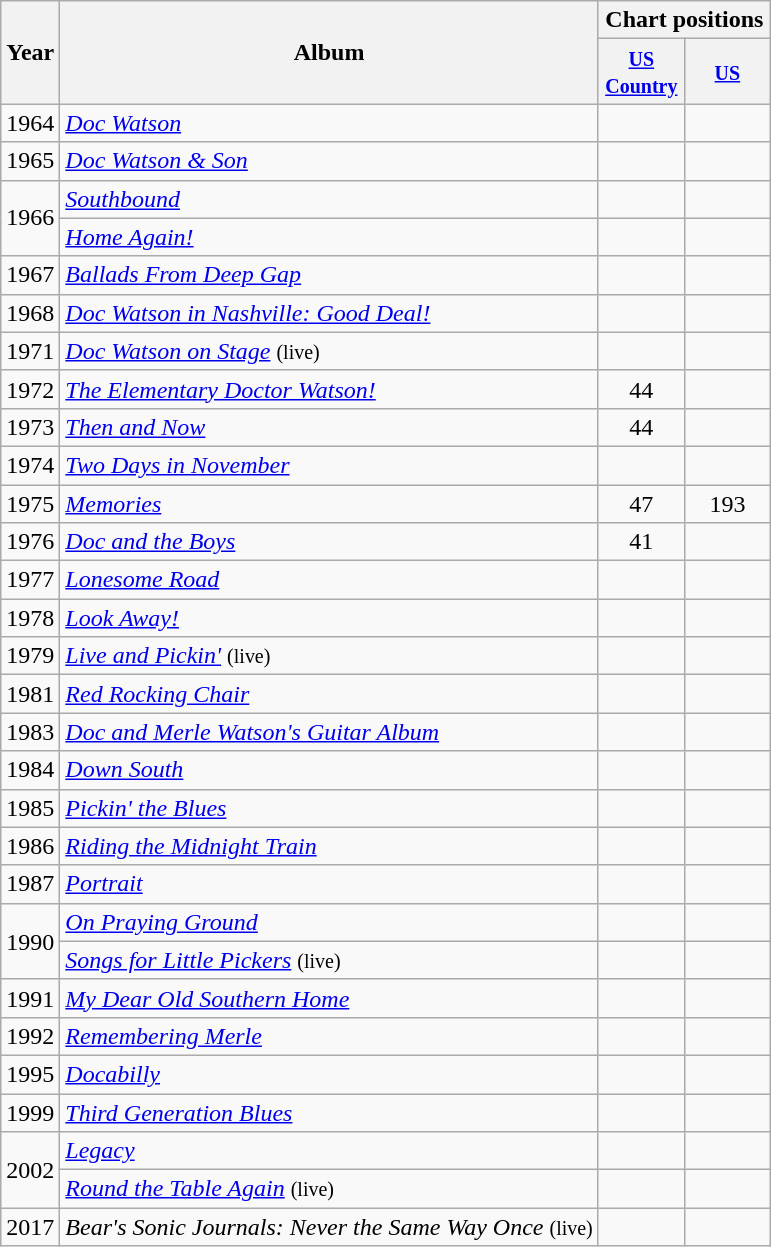<table class="wikitable">
<tr>
<th rowspan="2">Year</th>
<th rowspan="2">Album</th>
<th colspan="2">Chart positions</th>
</tr>
<tr>
<th width="50"><small><a href='#'>US Country</a></small></th>
<th width="50"><small><a href='#'>US</a></small></th>
</tr>
<tr>
<td>1964</td>
<td><em><a href='#'>Doc Watson</a></em></td>
<td></td>
<td></td>
</tr>
<tr>
<td>1965</td>
<td><em><a href='#'>Doc Watson & Son</a></em></td>
<td></td>
<td></td>
</tr>
<tr>
<td rowspan="2">1966</td>
<td><em><a href='#'>Southbound</a></em></td>
<td></td>
<td></td>
</tr>
<tr>
<td><em><a href='#'>Home Again!</a></em></td>
<td></td>
<td></td>
</tr>
<tr>
<td>1967</td>
<td><em><a href='#'>Ballads From Deep Gap</a></em></td>
<td></td>
<td></td>
</tr>
<tr>
<td>1968</td>
<td><em><a href='#'>Doc Watson in Nashville: Good Deal!</a></em></td>
<td></td>
<td></td>
</tr>
<tr>
<td>1971</td>
<td><em><a href='#'>Doc Watson on Stage</a></em> <small>(live)</small></td>
<td></td>
<td></td>
</tr>
<tr>
<td>1972</td>
<td><em><a href='#'>The Elementary Doctor Watson!</a></em></td>
<td align="center">44</td>
<td></td>
</tr>
<tr>
<td>1973</td>
<td><em><a href='#'>Then and Now</a></em></td>
<td align="center">44</td>
<td></td>
</tr>
<tr>
<td>1974</td>
<td><em><a href='#'>Two Days in November</a></em></td>
<td></td>
<td></td>
</tr>
<tr>
<td>1975</td>
<td><em><a href='#'>Memories</a></em></td>
<td align="center">47</td>
<td align="center">193</td>
</tr>
<tr>
<td>1976</td>
<td><em><a href='#'>Doc and the Boys</a></em></td>
<td align="center">41</td>
<td></td>
</tr>
<tr>
<td>1977</td>
<td><em><a href='#'>Lonesome Road</a></em></td>
<td></td>
<td></td>
</tr>
<tr>
<td>1978</td>
<td><em><a href='#'>Look Away!</a></em></td>
<td></td>
<td></td>
</tr>
<tr>
<td>1979</td>
<td><em><a href='#'>Live and Pickin'</a></em> <small>(live)</small></td>
<td></td>
<td></td>
</tr>
<tr>
<td>1981</td>
<td><em><a href='#'>Red Rocking Chair</a></em></td>
<td></td>
<td></td>
</tr>
<tr>
<td>1983</td>
<td><em><a href='#'>Doc and Merle Watson's Guitar Album</a></em></td>
<td></td>
<td></td>
</tr>
<tr>
<td>1984</td>
<td><em><a href='#'>Down South</a></em></td>
<td></td>
<td></td>
</tr>
<tr>
<td>1985</td>
<td><em><a href='#'>Pickin' the Blues</a></em></td>
<td></td>
<td></td>
</tr>
<tr>
<td>1986</td>
<td><em><a href='#'>Riding the Midnight Train</a></em></td>
<td></td>
<td></td>
</tr>
<tr>
<td>1987</td>
<td><em><a href='#'>Portrait</a></em></td>
<td></td>
<td></td>
</tr>
<tr>
<td rowspan="2">1990</td>
<td><em><a href='#'>On Praying Ground</a></em></td>
<td></td>
<td></td>
</tr>
<tr>
<td><em><a href='#'>Songs for Little Pickers</a></em> <small>(live)</small></td>
<td></td>
<td></td>
</tr>
<tr>
<td>1991</td>
<td><em><a href='#'>My Dear Old Southern Home</a></em></td>
<td></td>
<td></td>
</tr>
<tr>
<td>1992</td>
<td><em><a href='#'>Remembering Merle</a></em></td>
<td></td>
<td></td>
</tr>
<tr>
<td>1995</td>
<td><em><a href='#'>Docabilly</a></em></td>
<td></td>
<td></td>
</tr>
<tr>
<td>1999</td>
<td><em><a href='#'>Third Generation Blues</a></em></td>
<td></td>
<td></td>
</tr>
<tr>
<td rowspan="2">2002</td>
<td><em><a href='#'>Legacy</a></em></td>
<td></td>
<td></td>
</tr>
<tr>
<td><em><a href='#'>Round the Table Again</a></em> <small>(live)</small></td>
<td></td>
<td></td>
</tr>
<tr>
<td>2017</td>
<td><em>Bear's Sonic Journals: Never the Same Way Once</em> <small>(live)</small> </td>
<td></td>
<td></td>
</tr>
</table>
